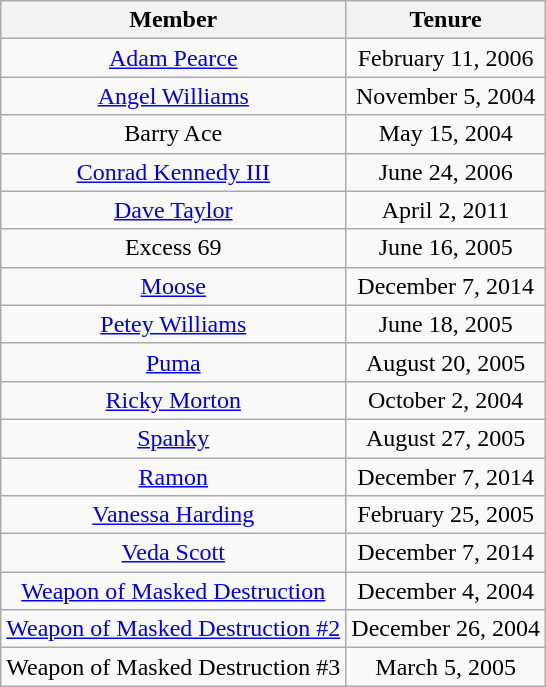<table class="wikitable sortable" style="text-align:center;">
<tr>
<th>Member</th>
<th>Tenure</th>
</tr>
<tr>
<td><a href='#'>Adam Pearce</a></td>
<td>February 11, 2006</td>
</tr>
<tr>
<td><a href='#'>Angel Williams</a></td>
<td>November 5, 2004</td>
</tr>
<tr>
<td>Barry Ace</td>
<td>May 15, 2004</td>
</tr>
<tr>
<td><a href='#'>Conrad Kennedy III</a></td>
<td>June 24, 2006</td>
</tr>
<tr>
<td><a href='#'>Dave Taylor</a></td>
<td>April 2, 2011</td>
</tr>
<tr>
<td>Excess 69</td>
<td>June 16, 2005</td>
</tr>
<tr>
<td><a href='#'>Moose</a></td>
<td>December 7, 2014</td>
</tr>
<tr>
<td><a href='#'>Petey Williams</a></td>
<td>June 18, 2005</td>
</tr>
<tr>
<td><a href='#'>Puma</a></td>
<td>August 20, 2005</td>
</tr>
<tr>
<td><a href='#'>Ricky Morton</a></td>
<td>October 2, 2004</td>
</tr>
<tr>
<td><a href='#'>Spanky</a></td>
<td>August 27, 2005</td>
</tr>
<tr>
<td><a href='#'>Ramon</a></td>
<td>December 7, 2014</td>
</tr>
<tr>
<td><a href='#'>Vanessa Harding</a></td>
<td>February 25, 2005</td>
</tr>
<tr>
<td><a href='#'>Veda Scott</a></td>
<td>December 7, 2014</td>
</tr>
<tr>
<td><a href='#'>Weapon of Masked Destruction</a></td>
<td>December 4, 2004</td>
</tr>
<tr>
<td><a href='#'>Weapon of Masked Destruction #2</a></td>
<td>December 26, 2004</td>
</tr>
<tr>
<td>Weapon of Masked Destruction #3</td>
<td>March 5, 2005</td>
</tr>
</table>
